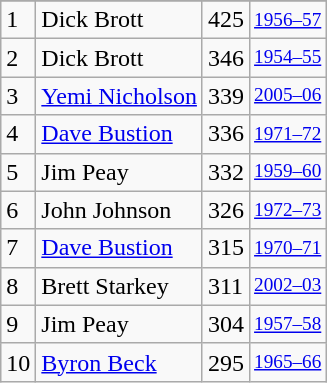<table class="wikitable">
<tr>
</tr>
<tr>
<td>1</td>
<td>Dick Brott</td>
<td>425</td>
<td style="font-size:80%;"><a href='#'>1956–57</a></td>
</tr>
<tr>
<td>2</td>
<td>Dick Brott</td>
<td>346</td>
<td style="font-size:80%;"><a href='#'>1954–55</a></td>
</tr>
<tr>
<td>3</td>
<td><a href='#'>Yemi Nicholson</a></td>
<td>339</td>
<td style="font-size:80%;"><a href='#'>2005–06</a></td>
</tr>
<tr>
<td>4</td>
<td><a href='#'>Dave Bustion</a></td>
<td>336</td>
<td style="font-size:80%;"><a href='#'>1971–72</a></td>
</tr>
<tr>
<td>5</td>
<td>Jim Peay</td>
<td>332</td>
<td style="font-size:80%;"><a href='#'>1959–60</a></td>
</tr>
<tr>
<td>6</td>
<td>John Johnson</td>
<td>326</td>
<td style="font-size:80%;"><a href='#'>1972–73</a></td>
</tr>
<tr>
<td>7</td>
<td><a href='#'>Dave Bustion</a></td>
<td>315</td>
<td style="font-size:80%;"><a href='#'>1970–71</a></td>
</tr>
<tr>
<td>8</td>
<td>Brett Starkey</td>
<td>311</td>
<td style="font-size:80%;"><a href='#'>2002–03</a></td>
</tr>
<tr>
<td>9</td>
<td>Jim Peay</td>
<td>304</td>
<td style="font-size:80%;"><a href='#'>1957–58</a></td>
</tr>
<tr>
<td>10</td>
<td><a href='#'>Byron Beck</a></td>
<td>295</td>
<td style="font-size:80%;"><a href='#'>1965–66</a></td>
</tr>
</table>
